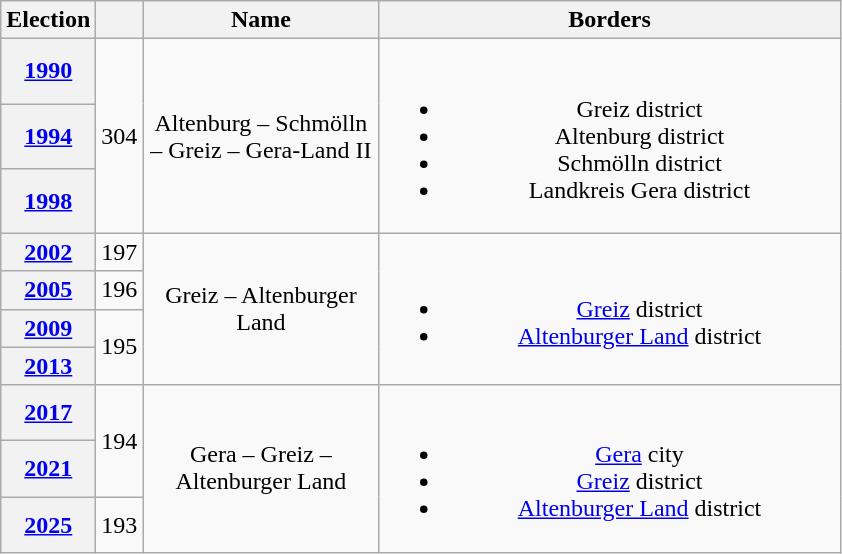<table class=wikitable style="text-align:center">
<tr>
<th>Election</th>
<th></th>
<th width=150px>Name</th>
<th width=300px>Borders</th>
</tr>
<tr>
<th><a href='#'>1990</a></th>
<td rowspan=3>304</td>
<td rowspan=3>Altenburg – Schmölln – Greiz – Gera-Land II</td>
<td rowspan=3><br><ul><li>Greiz district</li><li>Altenburg district</li><li>Schmölln district</li><li>Landkreis Gera district</li></ul></td>
</tr>
<tr>
<th><a href='#'>1994</a></th>
</tr>
<tr>
<th><a href='#'>1998</a></th>
</tr>
<tr>
<th><a href='#'>2002</a></th>
<td>197</td>
<td rowspan=4>Greiz – Altenburger Land</td>
<td rowspan=4><br><ul><li><a href='#'>Greiz</a> district</li><li><a href='#'>Altenburger Land</a> district</li></ul></td>
</tr>
<tr>
<th><a href='#'>2005</a></th>
<td>196</td>
</tr>
<tr>
<th><a href='#'>2009</a></th>
<td rowspan=2>195</td>
</tr>
<tr>
<th><a href='#'>2013</a></th>
</tr>
<tr>
<th><a href='#'>2017</a></th>
<td rowspan=2>194</td>
<td rowspan=3>Gera – Greiz – Altenburger Land</td>
<td rowspan=3><br><ul><li><a href='#'>Gera</a> city</li><li><a href='#'>Greiz</a> district</li><li><a href='#'>Altenburger Land</a> district</li></ul></td>
</tr>
<tr>
<th><a href='#'>2021</a></th>
</tr>
<tr>
<th><a href='#'>2025</a></th>
<td>193</td>
</tr>
</table>
